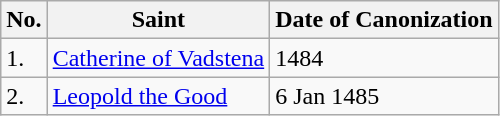<table class="wikitable">
<tr>
<th>No.</th>
<th>Saint</th>
<th>Date of Canonization</th>
</tr>
<tr>
<td>1.</td>
<td><a href='#'>Catherine of Vadstena</a></td>
<td>1484</td>
</tr>
<tr>
<td>2.</td>
<td><a href='#'>Leopold the Good</a></td>
<td>6 Jan 1485</td>
</tr>
</table>
